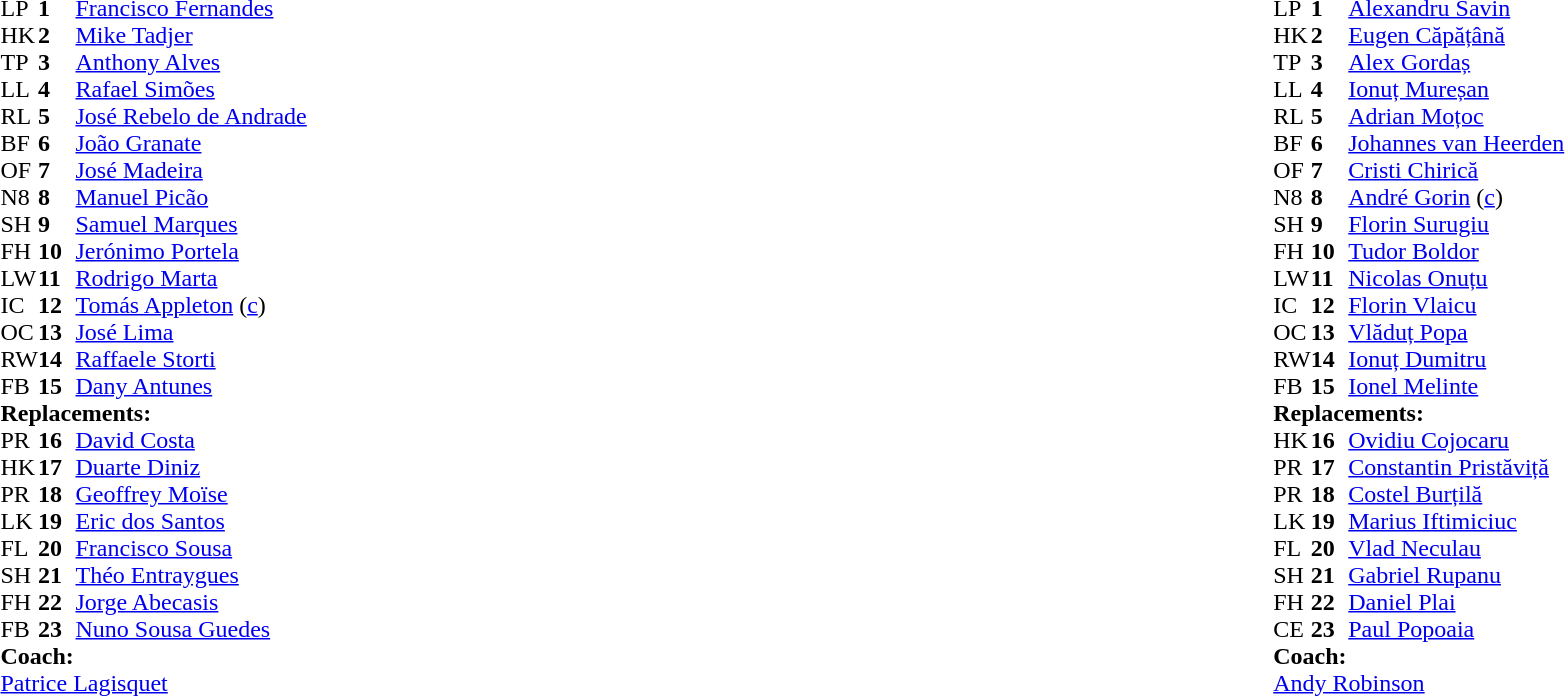<table style="width:100%">
<tr>
<td style="vertical-align:top; width:50%"><br><table cellspacing="0" cellpadding="0">
<tr>
<th width="25"></th>
<th width="25"></th>
</tr>
<tr>
<td>LP</td>
<td><strong>1</strong></td>
<td><a href='#'>Francisco Fernandes</a></td>
<td></td>
<td></td>
</tr>
<tr>
<td>HK</td>
<td><strong>2</strong></td>
<td><a href='#'>Mike Tadjer</a></td>
<td></td>
<td></td>
</tr>
<tr>
<td>TP</td>
<td><strong>3</strong></td>
<td><a href='#'>Anthony Alves</a></td>
<td></td>
<td></td>
</tr>
<tr>
<td>LL</td>
<td><strong>4</strong></td>
<td><a href='#'>Rafael Simões</a></td>
<td></td>
<td></td>
</tr>
<tr>
<td>RL</td>
<td><strong>5</strong></td>
<td><a href='#'>José Rebelo de Andrade</a></td>
<td> </td>
<td></td>
</tr>
<tr>
<td>BF</td>
<td><strong>6</strong></td>
<td><a href='#'>João Granate</a></td>
<td></td>
<td></td>
</tr>
<tr>
<td>OF</td>
<td><strong>7</strong></td>
<td><a href='#'>José Madeira</a></td>
<td></td>
<td></td>
</tr>
<tr>
<td>N8</td>
<td><strong>8</strong></td>
<td><a href='#'>Manuel Picão</a></td>
<td></td>
<td></td>
</tr>
<tr>
<td>SH</td>
<td><strong>9</strong></td>
<td><a href='#'>Samuel Marques</a></td>
<td></td>
<td></td>
</tr>
<tr>
<td>FH</td>
<td><strong>10</strong></td>
<td><a href='#'>Jerónimo Portela</a></td>
<td></td>
<td></td>
</tr>
<tr>
<td>LW</td>
<td><strong>11</strong></td>
<td><a href='#'>Rodrigo Marta</a></td>
<td></td>
<td></td>
</tr>
<tr>
<td>IC</td>
<td><strong>12</strong></td>
<td><a href='#'>Tomás Appleton</a> (<a href='#'>c</a>)</td>
<td></td>
<td></td>
</tr>
<tr>
<td>OC</td>
<td><strong>13</strong></td>
<td><a href='#'>José Lima</a></td>
<td></td>
<td></td>
</tr>
<tr>
<td>RW</td>
<td><strong>14</strong></td>
<td><a href='#'>Raffaele Storti</a></td>
<td></td>
<td></td>
</tr>
<tr>
<td>FB</td>
<td><strong>15</strong></td>
<td><a href='#'>Dany Antunes</a></td>
<td>  </td>
</tr>
<tr>
<td colspan="4"><strong>Replacements:</strong></td>
</tr>
<tr>
<td>PR</td>
<td><strong>16</strong></td>
<td><a href='#'>David Costa</a></td>
<td></td>
<td></td>
</tr>
<tr>
<td>HK</td>
<td><strong>17</strong></td>
<td><a href='#'>Duarte Diniz</a></td>
<td> </td>
<td></td>
</tr>
<tr>
<td>PR</td>
<td><strong>18</strong></td>
<td><a href='#'>Geoffrey Moïse</a></td>
<td></td>
<td></td>
</tr>
<tr>
<td>LK</td>
<td><strong>19</strong></td>
<td><a href='#'>Eric dos Santos</a></td>
<td>   </td>
<td></td>
</tr>
<tr>
<td>FL</td>
<td><strong>20</strong></td>
<td><a href='#'>Francisco Sousa</a></td>
<td></td>
<td></td>
</tr>
<tr>
<td>SH</td>
<td><strong>21</strong></td>
<td><a href='#'>Théo Entraygues</a></td>
<td></td>
<td></td>
</tr>
<tr>
<td>FH</td>
<td><strong>22</strong></td>
<td><a href='#'>Jorge Abecasis</a></td>
<td></td>
<td></td>
</tr>
<tr>
<td>FB</td>
<td><strong>23</strong></td>
<td><a href='#'>Nuno Sousa Guedes</a></td>
<td></td>
<td></td>
</tr>
<tr>
<td colspan="4"><strong>Coach:</strong></td>
</tr>
<tr>
<td colspan="4"><a href='#'>Patrice Lagisquet</a></td>
</tr>
</table>
</td>
<td style="vertical-align:top"></td>
<td style="vertical-align:top; width:50%"><br><table cellspacing="0" cellpadding="0" style="margin:auto">
<tr>
<th width="25"></th>
<th width="25"></th>
</tr>
<tr>
<td>LP</td>
<td><strong>1</strong></td>
<td><a href='#'>Alexandru Savin</a></td>
<td></td>
<td></td>
</tr>
<tr>
<td>HK</td>
<td><strong>2</strong></td>
<td><a href='#'>Eugen Căpățână</a></td>
<td> </td>
<td></td>
</tr>
<tr>
<td>TP</td>
<td><strong>3</strong></td>
<td><a href='#'>Alex Gordaș</a></td>
<td></td>
<td></td>
</tr>
<tr>
<td>LL</td>
<td><strong>4</strong></td>
<td><a href='#'>Ionuț Mureșan</a></td>
<td></td>
<td></td>
</tr>
<tr>
<td>RL</td>
<td><strong>5</strong></td>
<td><a href='#'>Adrian Moțoc</a></td>
<td></td>
<td></td>
</tr>
<tr>
<td>BF</td>
<td><strong>6</strong></td>
<td><a href='#'>Johannes van Heerden</a></td>
<td></td>
<td></td>
</tr>
<tr>
<td>OF</td>
<td><strong>7</strong></td>
<td><a href='#'>Cristi Chirică</a></td>
<td></td>
<td></td>
</tr>
<tr>
<td>N8</td>
<td><strong>8</strong></td>
<td><a href='#'>André Gorin</a> (<a href='#'>c</a>)</td>
<td></td>
<td></td>
</tr>
<tr>
<td>SH</td>
<td><strong>9</strong></td>
<td><a href='#'>Florin Surugiu</a></td>
<td></td>
<td></td>
</tr>
<tr>
<td>FH</td>
<td><strong>10</strong></td>
<td><a href='#'>Tudor Boldor</a></td>
<td></td>
<td></td>
</tr>
<tr>
<td>LW</td>
<td><strong>11</strong></td>
<td><a href='#'>Nicolas Onuțu</a></td>
<td></td>
<td></td>
</tr>
<tr>
<td>IC</td>
<td><strong>12</strong></td>
<td><a href='#'>Florin Vlaicu</a></td>
<td></td>
<td></td>
</tr>
<tr>
<td>OC</td>
<td><strong>13</strong></td>
<td><a href='#'>Vlăduț Popa</a></td>
<td></td>
<td></td>
</tr>
<tr>
<td>RW</td>
<td><strong>14</strong></td>
<td><a href='#'>Ionuț Dumitru</a></td>
<td> </td>
<td></td>
</tr>
<tr>
<td>FB</td>
<td><strong>15</strong></td>
<td><a href='#'>Ionel Melinte</a></td>
<td></td>
<td></td>
</tr>
<tr>
<td colspan="4"><strong>Replacements:</strong></td>
</tr>
<tr>
<td>HK</td>
<td><strong>16</strong></td>
<td><a href='#'>Ovidiu Cojocaru</a></td>
<td>   </td>
<td></td>
</tr>
<tr>
<td>PR</td>
<td><strong>17</strong></td>
<td><a href='#'>Constantin Pristăviță</a></td>
<td></td>
<td></td>
</tr>
<tr>
<td>PR</td>
<td><strong>18</strong></td>
<td><a href='#'>Costel Burțilă</a></td>
<td></td>
<td></td>
</tr>
<tr>
<td>LK</td>
<td><strong>19</strong></td>
<td><a href='#'>Marius Iftimiciuc</a></td>
<td></td>
<td></td>
</tr>
<tr>
<td>FL</td>
<td><strong>20</strong></td>
<td><a href='#'>Vlad Neculau</a></td>
<td></td>
<td></td>
</tr>
<tr>
<td>SH</td>
<td><strong>21</strong></td>
<td><a href='#'>Gabriel Rupanu</a></td>
<td></td>
<td></td>
</tr>
<tr>
<td>FH</td>
<td><strong>22</strong></td>
<td><a href='#'>Daniel Plai</a></td>
<td></td>
<td></td>
</tr>
<tr>
<td>CE</td>
<td><strong>23</strong></td>
<td><a href='#'>Paul Popoaia</a></td>
<td></td>
<td></td>
</tr>
<tr>
<td colspan="4"><strong>Coach:</strong></td>
</tr>
<tr>
<td colspan="4"><a href='#'>Andy Robinson</a></td>
</tr>
</table>
</td>
</tr>
</table>
